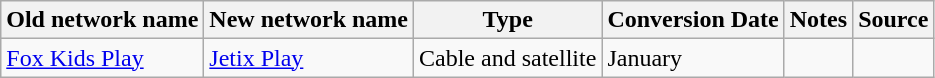<table class="wikitable">
<tr>
<th>Old network name</th>
<th>New network name</th>
<th>Type</th>
<th>Conversion Date</th>
<th>Notes</th>
<th>Source</th>
</tr>
<tr>
<td><a href='#'>Fox Kids Play</a></td>
<td><a href='#'>Jetix Play</a></td>
<td>Cable and satellite</td>
<td>January</td>
<td></td>
<td></td>
</tr>
</table>
